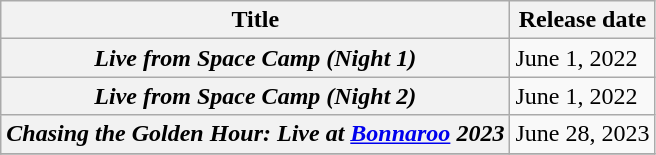<table class="wikitable plainrowheaders">
<tr>
<th rowspan="1" width:10em;>Title</th>
<th rowspan="1" width:30em;>Release date</th>
</tr>
<tr>
<th scope="row"><em>Live from Space Camp (Night 1)</em></th>
<td>June 1, 2022</td>
</tr>
<tr>
<th scope="row"><em>Live from Space Camp (Night 2)</em></th>
<td>June 1, 2022</td>
</tr>
<tr>
<th scope="row"><em>Chasing the Golden Hour: Live at <a href='#'>Bonnaroo</a> 2023</em></th>
<td>June 28, 2023</td>
</tr>
<tr>
</tr>
</table>
